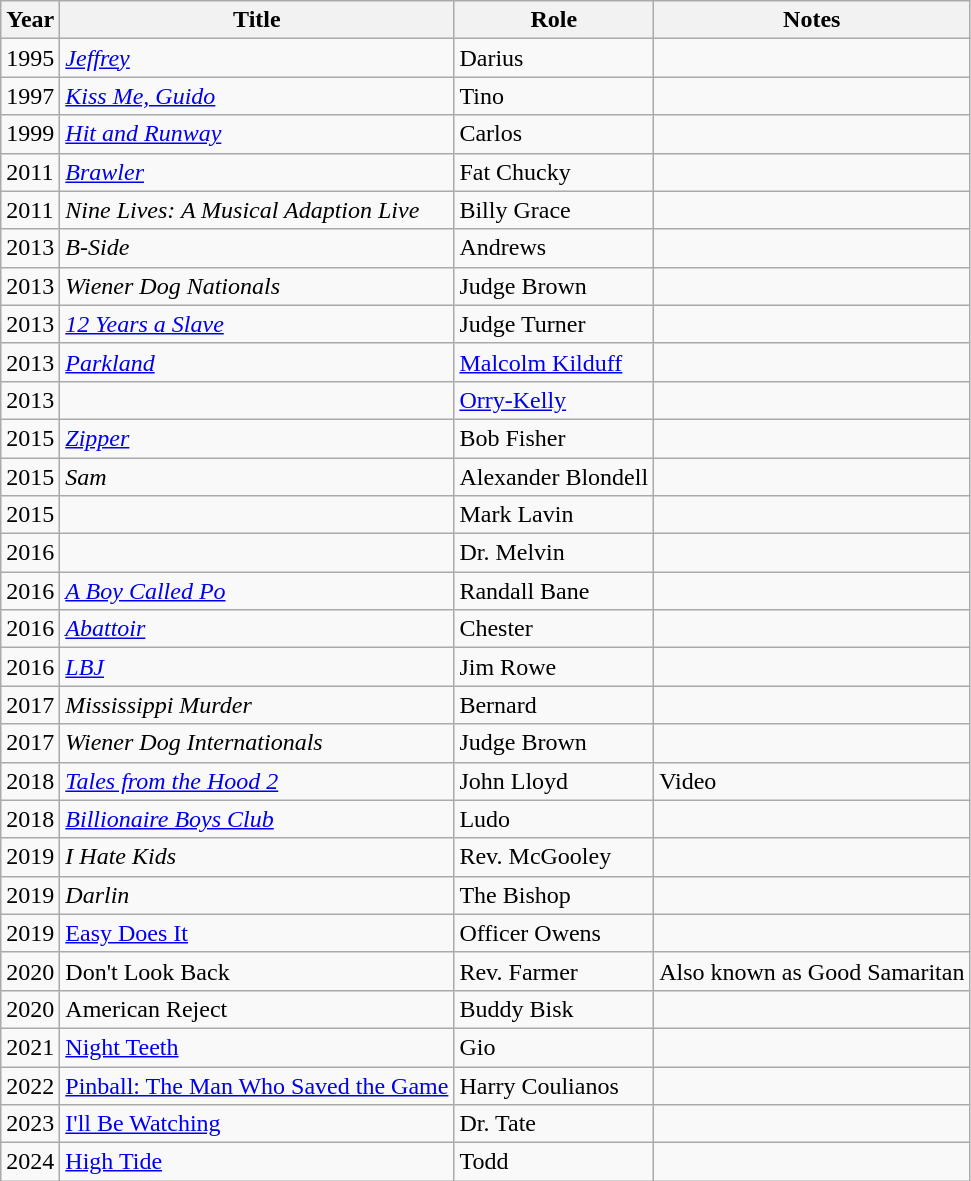<table class="wikitable sortable">
<tr>
<th>Year</th>
<th>Title</th>
<th>Role</th>
<th class="unsortable">Notes</th>
</tr>
<tr>
<td>1995</td>
<td><em><a href='#'>Jeffrey</a></em></td>
<td>Darius</td>
<td></td>
</tr>
<tr>
<td>1997</td>
<td><em><a href='#'>Kiss Me, Guido</a></em></td>
<td>Tino</td>
<td></td>
</tr>
<tr>
<td>1999</td>
<td><em><a href='#'>Hit and Runway</a></em></td>
<td>Carlos</td>
<td></td>
</tr>
<tr>
<td>2011</td>
<td><em><a href='#'>Brawler</a></em></td>
<td>Fat Chucky</td>
<td></td>
</tr>
<tr>
<td>2011</td>
<td><em>Nine Lives: A Musical Adaption Live</em></td>
<td>Billy Grace</td>
<td></td>
</tr>
<tr>
<td>2013</td>
<td><em>B-Side</em></td>
<td>Andrews</td>
<td></td>
</tr>
<tr>
<td>2013</td>
<td><em>Wiener Dog Nationals</em></td>
<td>Judge Brown</td>
<td></td>
</tr>
<tr>
<td>2013</td>
<td><em><a href='#'>12 Years a Slave</a></em></td>
<td>Judge Turner</td>
<td></td>
</tr>
<tr>
<td>2013</td>
<td><em><a href='#'>Parkland</a></em></td>
<td><a href='#'>Malcolm Kilduff</a></td>
<td></td>
</tr>
<tr>
<td>2013</td>
<td><em></em></td>
<td><a href='#'>Orry-Kelly</a></td>
<td></td>
</tr>
<tr>
<td>2015</td>
<td><em><a href='#'>Zipper</a></em></td>
<td>Bob Fisher</td>
<td></td>
</tr>
<tr>
<td>2015</td>
<td><em>Sam</em></td>
<td>Alexander Blondell</td>
<td></td>
</tr>
<tr>
<td>2015</td>
<td><em></em></td>
<td>Mark Lavin</td>
<td></td>
</tr>
<tr>
<td>2016</td>
<td><em></em></td>
<td>Dr. Melvin</td>
<td></td>
</tr>
<tr>
<td>2016</td>
<td><em><a href='#'>A Boy Called Po</a></em></td>
<td>Randall Bane</td>
<td></td>
</tr>
<tr>
<td>2016</td>
<td><em><a href='#'>Abattoir</a></em></td>
<td>Chester</td>
<td></td>
</tr>
<tr>
<td>2016</td>
<td><em><a href='#'>LBJ</a></em></td>
<td>Jim Rowe</td>
<td></td>
</tr>
<tr>
<td>2017</td>
<td><em>Mississippi Murder</em></td>
<td>Bernard</td>
<td></td>
</tr>
<tr>
<td>2017</td>
<td><em>Wiener Dog Internationals</em></td>
<td>Judge Brown</td>
<td></td>
</tr>
<tr>
<td>2018</td>
<td><em><a href='#'>Tales from the Hood 2</a></em></td>
<td>John Lloyd</td>
<td>Video</td>
</tr>
<tr>
<td>2018</td>
<td><em><a href='#'>Billionaire Boys Club</a></em></td>
<td>Ludo</td>
<td></td>
</tr>
<tr>
<td>2019</td>
<td><em>I Hate Kids</em></td>
<td>Rev. McGooley</td>
<td></td>
</tr>
<tr>
<td>2019</td>
<td><em>Darlin<strong></td>
<td>The Bishop</td>
<td></td>
</tr>
<tr>
<td>2019</td>
<td></em><a href='#'>Easy Does It</a><em></td>
<td>Officer Owens</td>
<td></td>
</tr>
<tr>
<td>2020</td>
<td></em>Don't Look Back<em></td>
<td>Rev. Farmer</td>
<td>Also known as </em>Good Samaritan<em></td>
</tr>
<tr>
<td>2020</td>
<td></em>American Reject<em></td>
<td>Buddy Bisk</td>
<td></td>
</tr>
<tr>
<td>2021</td>
<td></em><a href='#'>Night Teeth</a><em></td>
<td>Gio</td>
<td></td>
</tr>
<tr>
<td>2022</td>
<td></em><a href='#'>Pinball: The Man Who Saved the Game</a><em></td>
<td>Harry Coulianos</td>
<td></td>
</tr>
<tr>
<td>2023</td>
<td></em><a href='#'>I'll Be Watching</a><em></td>
<td>Dr. Tate</td>
<td></td>
</tr>
<tr>
<td>2024</td>
<td></em><a href='#'>High Tide</a><em></td>
<td>Todd</td>
<td></td>
</tr>
</table>
